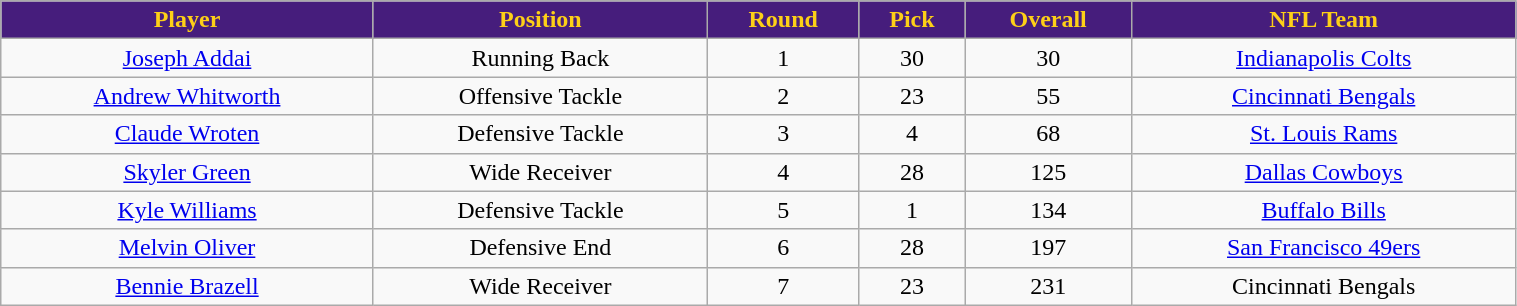<table class="wikitable" width="80%">
<tr align="center"  style="background:#461D7C;color:#FDD017;">
<td><strong>Player</strong></td>
<td><strong>Position</strong></td>
<td><strong>Round</strong></td>
<td><strong>Pick</strong></td>
<td><strong>Overall</strong></td>
<td><strong>NFL Team</strong></td>
</tr>
<tr align="center" bgcolor="">
<td><a href='#'>Joseph Addai</a></td>
<td>Running Back</td>
<td>1</td>
<td>30</td>
<td>30</td>
<td><a href='#'>Indianapolis Colts</a></td>
</tr>
<tr align="center" bgcolor="">
<td><a href='#'>Andrew Whitworth</a></td>
<td>Offensive Tackle</td>
<td>2</td>
<td>23</td>
<td>55</td>
<td><a href='#'>Cincinnati Bengals</a></td>
</tr>
<tr align="center" bgcolor="">
<td><a href='#'>Claude Wroten</a></td>
<td>Defensive Tackle</td>
<td>3</td>
<td>4</td>
<td>68</td>
<td><a href='#'>St. Louis Rams</a></td>
</tr>
<tr align="center" bgcolor="">
<td><a href='#'>Skyler Green</a></td>
<td>Wide Receiver</td>
<td>4</td>
<td>28</td>
<td>125</td>
<td><a href='#'>Dallas Cowboys</a></td>
</tr>
<tr align="center" bgcolor="">
<td><a href='#'>Kyle Williams</a></td>
<td>Defensive Tackle</td>
<td>5</td>
<td>1</td>
<td>134</td>
<td><a href='#'>Buffalo Bills</a></td>
</tr>
<tr align="center" bgcolor="">
<td><a href='#'>Melvin Oliver</a></td>
<td>Defensive End</td>
<td>6</td>
<td>28</td>
<td>197</td>
<td><a href='#'>San Francisco 49ers</a></td>
</tr>
<tr align="center" bgcolor="">
<td><a href='#'>Bennie Brazell</a></td>
<td>Wide Receiver</td>
<td>7</td>
<td>23</td>
<td>231</td>
<td>Cincinnati Bengals</td>
</tr>
</table>
